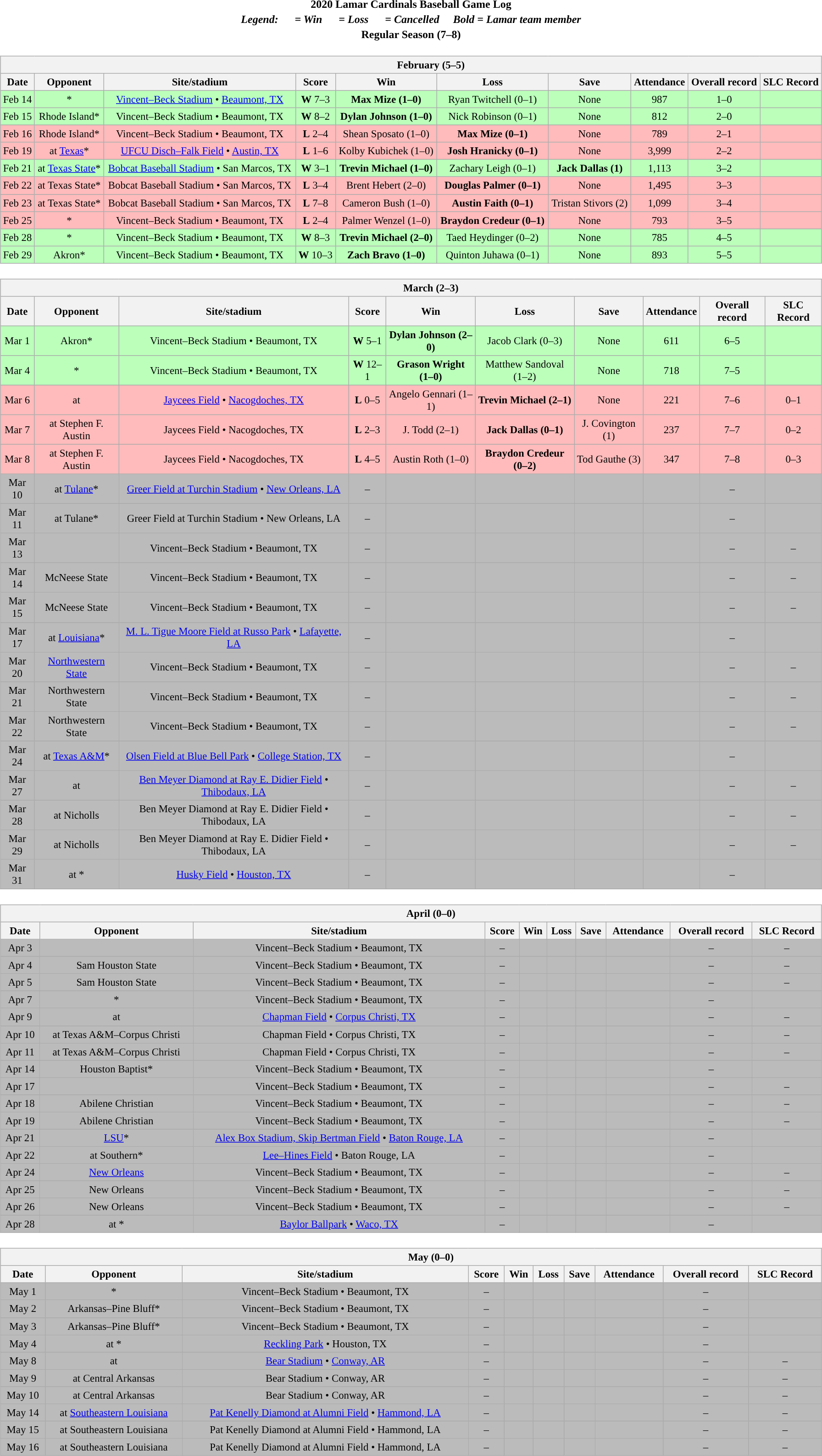<table class="toccolours" width=95% style="margin:1.5em auto; text-align:center;">
<tr>
<th colspan=2>2020 Lamar Cardinals Baseball Game Log</th>
</tr>
<tr>
<th colspan=2><em>Legend:       = Win       = Loss       = Cancelled     Bold = Lamar team member</em></th>
</tr>
<tr>
<th colspan=2>Regular Season (7–8)</th>
</tr>
<tr valign="top">
<td><br><table class="wikitable collapsible collapsed" style="margin:auto; font-size:95%; width:100%">
<tr>
<th colspan=10 style="padding-left:4em;">February (5–5)</th>
</tr>
<tr>
<th>Date</th>
<th>Opponent</th>
<th>Site/stadium</th>
<th>Score</th>
<th>Win</th>
<th>Loss</th>
<th>Save</th>
<th>Attendance</th>
<th>Overall record</th>
<th>SLC Record</th>
</tr>
<tr align="center" bgcolor=#bbffbb>
<td>Feb 14</td>
<td>*</td>
<td><a href='#'>Vincent–Beck Stadium</a> • <a href='#'>Beaumont, TX</a></td>
<td><strong>W</strong> 7–3</td>
<td><strong>Max Mize (1–0)</strong></td>
<td>Ryan Twitchell (0–1)</td>
<td>None</td>
<td>987</td>
<td>1–0</td>
<td></td>
</tr>
<tr align="center" bgcolor=#bbffbb>
<td>Feb 15</td>
<td>Rhode Island*</td>
<td>Vincent–Beck Stadium • Beaumont, TX</td>
<td><strong>W</strong> 8–2</td>
<td><strong>Dylan Johnson (1–0)</strong></td>
<td>Nick Robinson (0–1)</td>
<td>None</td>
<td>812</td>
<td>2–0</td>
<td></td>
</tr>
<tr align="center" bgcolor=#ffbbbb>
<td>Feb 16</td>
<td>Rhode Island*</td>
<td>Vincent–Beck Stadium • Beaumont, TX</td>
<td><strong>L</strong> 2–4</td>
<td>Shean Sposato (1–0)</td>
<td><strong>Max Mize (0–1)</strong></td>
<td>None</td>
<td>789</td>
<td>2–1</td>
<td></td>
</tr>
<tr align="center" bgcolor=#ffbbbb>
<td>Feb 19</td>
<td>at <a href='#'>Texas</a>*</td>
<td><a href='#'>UFCU Disch–Falk Field</a> • <a href='#'>Austin, TX</a></td>
<td><strong>L</strong> 1–6</td>
<td>Kolby Kubichek (1–0)</td>
<td><strong>Josh Hranicky (0–1)</strong></td>
<td>None</td>
<td>3,999</td>
<td>2–2</td>
<td></td>
</tr>
<tr align="center" bgcolor=#bbffbb>
<td>Feb 21</td>
<td>at <a href='#'>Texas State</a>*</td>
<td><a href='#'>Bobcat Baseball Stadium</a> • San Marcos, TX</td>
<td><strong>W</strong> 3–1</td>
<td><strong>Trevin Michael (1–0)</strong></td>
<td>Zachary Leigh (0–1)</td>
<td><strong>Jack Dallas (1)</strong></td>
<td>1,113</td>
<td>3–2</td>
<td></td>
</tr>
<tr align="center" bgcolor=#ffbbbb>
<td>Feb 22</td>
<td>at Texas State*</td>
<td>Bobcat Baseball Stadium • San Marcos, TX</td>
<td><strong>L</strong> 3–4</td>
<td>Brent Hebert (2–0)</td>
<td><strong>Douglas Palmer (0–1)</strong></td>
<td>None</td>
<td>1,495</td>
<td>3–3</td>
<td></td>
</tr>
<tr align="center" bgcolor=#ffbbbb>
<td>Feb 23</td>
<td>at Texas State*</td>
<td>Bobcat Baseball Stadium • San Marcos, TX</td>
<td><strong>L</strong> 7–8</td>
<td>Cameron Bush (1–0)</td>
<td><strong>Austin Faith (0–1)</strong></td>
<td>Tristan Stivors (2)</td>
<td>1,099</td>
<td>3–4</td>
<td></td>
</tr>
<tr align="center" bgcolor=#ffbbbb>
<td>Feb 25</td>
<td>*</td>
<td>Vincent–Beck Stadium • Beaumont, TX</td>
<td><strong>L</strong> 2–4</td>
<td>Palmer Wenzel (1–0)</td>
<td><strong>Braydon Credeur (0–1)</strong></td>
<td>None</td>
<td>793</td>
<td>3–5</td>
<td></td>
</tr>
<tr align="center" bgcolor=#bbffbb>
<td>Feb 28</td>
<td>*</td>
<td>Vincent–Beck Stadium • Beaumont, TX</td>
<td><strong>W</strong> 8–3</td>
<td><strong>Trevin Michael (2–0)</strong></td>
<td>Taed Heydinger (0–2)</td>
<td>None</td>
<td>785</td>
<td>4–5</td>
<td></td>
</tr>
<tr align="center" bgcolor=#bbffbb>
<td>Feb 29</td>
<td>Akron*</td>
<td>Vincent–Beck Stadium • Beaumont, TX</td>
<td><strong>W</strong> 10–3</td>
<td><strong>Zach Bravo (1–0)</strong></td>
<td>Quinton Juhawa (0–1)</td>
<td>None</td>
<td>893</td>
<td>5–5</td>
<td></td>
</tr>
</table>
</td>
</tr>
<tr>
<td><br><table class="wikitable collapsible collapsed" style="margin:auto; font-size:95%; width:100%">
<tr>
<th colspan=10 style="padding-left:4em;">March (2–3)</th>
</tr>
<tr>
<th>Date</th>
<th>Opponent</th>
<th>Site/stadium</th>
<th>Score</th>
<th>Win</th>
<th>Loss</th>
<th>Save</th>
<th>Attendance</th>
<th>Overall record</th>
<th>SLC Record</th>
</tr>
<tr align="center" bgcolor=#bbffbb>
<td>Mar 1</td>
<td>Akron*</td>
<td>Vincent–Beck Stadium • Beaumont, TX</td>
<td><strong>W</strong> 5–1</td>
<td><strong>Dylan Johnson (2–0)</strong></td>
<td>Jacob Clark (0–3)</td>
<td>None</td>
<td>611</td>
<td>6–5</td>
<td></td>
</tr>
<tr align="center" bgcolor=#bbffbb>
<td>Mar 4</td>
<td>*</td>
<td>Vincent–Beck Stadium • Beaumont, TX</td>
<td><strong>W</strong> 12–1</td>
<td><strong>Grason Wright (1–0)</strong></td>
<td>Matthew Sandoval (1–2)</td>
<td>None</td>
<td>718</td>
<td>7–5</td>
<td></td>
</tr>
<tr align="center" bgcolor=#ffbbbb>
<td>Mar 6</td>
<td>at </td>
<td><a href='#'>Jaycees Field</a> • <a href='#'>Nacogdoches, TX</a></td>
<td><strong>L</strong> 0–5</td>
<td>Angelo Gennari (1–1)</td>
<td><strong>Trevin Michael (2–1)</strong></td>
<td>None</td>
<td>221</td>
<td>7–6</td>
<td>0–1</td>
</tr>
<tr align="center" bgcolor=#ffbbbb>
<td>Mar 7</td>
<td>at Stephen F. Austin</td>
<td>Jaycees Field • Nacogdoches, TX</td>
<td><strong>L</strong> 2–3</td>
<td>J. Todd (2–1)</td>
<td><strong>Jack Dallas (0–1)</strong></td>
<td>J. Covington (1)</td>
<td>237</td>
<td>7–7</td>
<td>0–2</td>
</tr>
<tr align="center" bgcolor=#ffbbbb>
<td>Mar 8</td>
<td>at Stephen F. Austin</td>
<td>Jaycees Field • Nacogdoches, TX</td>
<td><strong>L</strong> 4–5</td>
<td>Austin Roth (1–0)</td>
<td><strong>Braydon Credeur (0–2)</strong></td>
<td>Tod Gauthe (3)</td>
<td>347</td>
<td>7–8</td>
<td>0–3</td>
</tr>
<tr align="center" bgcolor=#bbbbbb>
<td>Mar 10</td>
<td>at <a href='#'>Tulane</a>*</td>
<td><a href='#'>Greer Field at Turchin Stadium</a> • <a href='#'>New Orleans, LA</a></td>
<td>–</td>
<td></td>
<td></td>
<td></td>
<td></td>
<td>–</td>
<td></td>
</tr>
<tr align="center" bgcolor=#bbbbbb>
<td>Mar 11</td>
<td>at Tulane*</td>
<td>Greer Field at Turchin Stadium • New Orleans, LA</td>
<td>–</td>
<td></td>
<td></td>
<td></td>
<td></td>
<td>–</td>
<td></td>
</tr>
<tr align="center" bgcolor=#bbbbbb>
<td>Mar 13</td>
<td></td>
<td>Vincent–Beck Stadium • Beaumont, TX</td>
<td>–</td>
<td></td>
<td></td>
<td></td>
<td></td>
<td>–</td>
<td>–</td>
</tr>
<tr align="center" bgcolor=#bbbbbb>
<td>Mar 14</td>
<td>McNeese State</td>
<td>Vincent–Beck Stadium • Beaumont, TX</td>
<td>–</td>
<td></td>
<td></td>
<td></td>
<td></td>
<td>–</td>
<td>–</td>
</tr>
<tr align="center" bgcolor=#bbbbbb>
<td>Mar 15</td>
<td>McNeese State</td>
<td>Vincent–Beck Stadium • Beaumont, TX</td>
<td>–</td>
<td></td>
<td></td>
<td></td>
<td></td>
<td>–</td>
<td>–</td>
</tr>
<tr align="center" bgcolor=#bbbbbb>
<td>Mar 17</td>
<td>at <a href='#'>Louisiana</a>*</td>
<td><a href='#'>M. L. Tigue Moore Field at Russo Park</a> • <a href='#'>Lafayette, LA</a></td>
<td>–</td>
<td></td>
<td></td>
<td></td>
<td></td>
<td>–</td>
<td></td>
</tr>
<tr align="center" bgcolor=#bbbbbb>
<td>Mar 20</td>
<td><a href='#'>Northwestern State</a></td>
<td>Vincent–Beck Stadium • Beaumont, TX</td>
<td>–</td>
<td></td>
<td></td>
<td></td>
<td></td>
<td>–</td>
<td>–</td>
</tr>
<tr align="center" bgcolor=#bbbbbb>
<td>Mar 21</td>
<td>Northwestern State</td>
<td>Vincent–Beck Stadium • Beaumont, TX</td>
<td>–</td>
<td></td>
<td></td>
<td></td>
<td></td>
<td>–</td>
<td>–</td>
</tr>
<tr align="center" bgcolor=#bbbbbb>
<td>Mar 22</td>
<td>Northwestern State</td>
<td>Vincent–Beck Stadium • Beaumont, TX</td>
<td>–</td>
<td></td>
<td></td>
<td></td>
<td></td>
<td>–</td>
<td>–</td>
</tr>
<tr align="center" bgcolor=#bbbbbb>
<td>Mar 24</td>
<td>at <a href='#'>Texas A&M</a>*</td>
<td><a href='#'>Olsen Field at Blue Bell Park</a> • <a href='#'>College Station, TX</a></td>
<td>–</td>
<td></td>
<td></td>
<td></td>
<td></td>
<td>–</td>
<td></td>
</tr>
<tr align="center" bgcolor=#bbbbbb>
<td>Mar 27</td>
<td>at </td>
<td><a href='#'>Ben Meyer Diamond at Ray E. Didier Field</a> • <a href='#'>Thibodaux, LA</a></td>
<td>–</td>
<td></td>
<td></td>
<td></td>
<td></td>
<td>–</td>
<td>–</td>
</tr>
<tr align="center" bgcolor=#bbbbbb>
<td>Mar 28</td>
<td>at Nicholls</td>
<td>Ben Meyer Diamond at Ray E. Didier Field • Thibodaux, LA</td>
<td>–</td>
<td></td>
<td></td>
<td></td>
<td></td>
<td>–</td>
<td>–</td>
</tr>
<tr align="center" bgcolor=#bbbbbb>
<td>Mar 29</td>
<td>at Nicholls</td>
<td>Ben Meyer Diamond at Ray E. Didier Field • Thibodaux, LA</td>
<td>–</td>
<td></td>
<td></td>
<td></td>
<td></td>
<td>–</td>
<td>–</td>
</tr>
<tr align="center" bgcolor=#bbbbbb>
<td>Mar 31</td>
<td>at *</td>
<td><a href='#'>Husky Field</a> • <a href='#'>Houston, TX</a></td>
<td>–</td>
<td></td>
<td></td>
<td></td>
<td></td>
<td>–</td>
<td></td>
</tr>
</table>
</td>
</tr>
<tr>
<td><br><table class="wikitable collapsible collapsed" style="margin:auto; font-size:95%; width:100%">
<tr>
<th colspan=10 style="padding-left:4em;">April (0–0)</th>
</tr>
<tr>
<th>Date</th>
<th>Opponent</th>
<th>Site/stadium</th>
<th>Score</th>
<th>Win</th>
<th>Loss</th>
<th>Save</th>
<th>Attendance</th>
<th>Overall record</th>
<th>SLC Record</th>
</tr>
<tr align="center" bgcolor=#bbbbbb>
<td>Apr 3</td>
<td></td>
<td>Vincent–Beck Stadium • Beaumont, TX</td>
<td>–</td>
<td></td>
<td></td>
<td></td>
<td></td>
<td>–</td>
<td>–</td>
</tr>
<tr align="center" bgcolor=#bbbbbb>
<td>Apr 4</td>
<td>Sam Houston State</td>
<td>Vincent–Beck Stadium • Beaumont, TX</td>
<td>–</td>
<td></td>
<td></td>
<td></td>
<td></td>
<td>–</td>
<td>–</td>
</tr>
<tr align="center" bgcolor=#bbbbbb>
<td>Apr 5</td>
<td>Sam Houston State</td>
<td>Vincent–Beck Stadium • Beaumont, TX</td>
<td>–</td>
<td></td>
<td></td>
<td></td>
<td></td>
<td>–</td>
<td>–</td>
</tr>
<tr align="center" bgcolor=#bbbbbb>
<td>Apr 7</td>
<td>*</td>
<td>Vincent–Beck Stadium • Beaumont, TX</td>
<td>–</td>
<td></td>
<td></td>
<td></td>
<td></td>
<td>–</td>
<td></td>
</tr>
<tr align="center" bgcolor=#bbbbbb>
<td>Apr 9</td>
<td>at </td>
<td><a href='#'>Chapman Field</a> • <a href='#'>Corpus Christi, TX</a></td>
<td>–</td>
<td></td>
<td></td>
<td></td>
<td></td>
<td>–</td>
<td>–</td>
</tr>
<tr align="center" bgcolor=#bbbbbb>
<td>Apr 10</td>
<td>at Texas A&M–Corpus Christi</td>
<td>Chapman Field • Corpus Christi, TX</td>
<td>–</td>
<td></td>
<td></td>
<td></td>
<td></td>
<td>–</td>
<td>–</td>
</tr>
<tr align="center" bgcolor=#bbbbbb>
<td>Apr 11</td>
<td>at Texas A&M–Corpus Christi</td>
<td>Chapman Field • Corpus Christi, TX</td>
<td>–</td>
<td></td>
<td></td>
<td></td>
<td></td>
<td>–</td>
<td>–</td>
</tr>
<tr align="center" bgcolor=#bbbbbb>
<td>Apr 14</td>
<td>Houston Baptist*</td>
<td>Vincent–Beck Stadium • Beaumont, TX</td>
<td>–</td>
<td></td>
<td></td>
<td></td>
<td></td>
<td>–</td>
<td></td>
</tr>
<tr align="center" bgcolor=#bbbbbb>
<td>Apr 17</td>
<td></td>
<td>Vincent–Beck Stadium • Beaumont, TX</td>
<td>–</td>
<td></td>
<td></td>
<td></td>
<td></td>
<td>–</td>
<td>–</td>
</tr>
<tr align="center" bgcolor=#bbbbbb>
<td>Apr 18</td>
<td>Abilene Christian</td>
<td>Vincent–Beck Stadium • Beaumont, TX</td>
<td>–</td>
<td></td>
<td></td>
<td></td>
<td></td>
<td>–</td>
<td>–</td>
</tr>
<tr align="center" bgcolor=#bbbbbb>
<td>Apr 19</td>
<td>Abilene Christian</td>
<td>Vincent–Beck Stadium • Beaumont, TX</td>
<td>–</td>
<td></td>
<td></td>
<td></td>
<td></td>
<td>–</td>
<td>–</td>
</tr>
<tr align="center" bgcolor=#bbbbbb>
<td>Apr 21</td>
<td><a href='#'>LSU</a>*</td>
<td><a href='#'>Alex Box Stadium, Skip Bertman Field</a> • <a href='#'>Baton Rouge, LA</a></td>
<td>–</td>
<td></td>
<td></td>
<td></td>
<td></td>
<td>–</td>
<td></td>
</tr>
<tr align="center" bgcolor=#bbbbbb>
<td>Apr 22</td>
<td>at Southern*</td>
<td><a href='#'>Lee–Hines Field</a> • Baton Rouge, LA</td>
<td>–</td>
<td></td>
<td></td>
<td></td>
<td></td>
<td>–</td>
<td></td>
</tr>
<tr align="center" bgcolor=#bbbbbb>
<td>Apr 24</td>
<td><a href='#'>New Orleans</a></td>
<td>Vincent–Beck Stadium • Beaumont, TX</td>
<td>–</td>
<td></td>
<td></td>
<td></td>
<td></td>
<td>–</td>
<td>–</td>
</tr>
<tr align="center" bgcolor=#bbbbbb>
<td>Apr 25</td>
<td>New Orleans</td>
<td>Vincent–Beck Stadium • Beaumont, TX</td>
<td>–</td>
<td></td>
<td></td>
<td></td>
<td></td>
<td>–</td>
<td>–</td>
</tr>
<tr align="center" bgcolor=#bbbbbb>
<td>Apr 26</td>
<td>New Orleans</td>
<td>Vincent–Beck Stadium • Beaumont, TX</td>
<td>–</td>
<td></td>
<td></td>
<td></td>
<td></td>
<td>–</td>
<td>–</td>
</tr>
<tr align="center" bgcolor=#bbbbbb>
<td>Apr 28</td>
<td>at *</td>
<td><a href='#'>Baylor Ballpark</a> • <a href='#'>Waco, TX</a></td>
<td>–</td>
<td></td>
<td></td>
<td></td>
<td></td>
<td>–</td>
<td></td>
</tr>
</table>
</td>
</tr>
<tr>
<td><br><table class="wikitable collapsible collapsed" style="margin:auto; font-size:95%; width:100%">
<tr>
<th colspan=10 style="padding-left:4em;">May (0–0)</th>
</tr>
<tr>
<th>Date</th>
<th>Opponent</th>
<th>Site/stadium</th>
<th>Score</th>
<th>Win</th>
<th>Loss</th>
<th>Save</th>
<th>Attendance</th>
<th>Overall record</th>
<th>SLC Record</th>
</tr>
<tr align="center" bgcolor=#bbbbbb>
<td>May 1</td>
<td>*</td>
<td>Vincent–Beck Stadium • Beaumont, TX</td>
<td>–</td>
<td></td>
<td></td>
<td></td>
<td></td>
<td>–</td>
<td></td>
</tr>
<tr align="center" bgcolor=#bbbbbb>
<td>May 2</td>
<td>Arkansas–Pine Bluff*</td>
<td>Vincent–Beck Stadium • Beaumont, TX</td>
<td>–</td>
<td></td>
<td></td>
<td></td>
<td></td>
<td>–</td>
<td></td>
</tr>
<tr align="center" bgcolor=#bbbbbb>
<td>May 3</td>
<td>Arkansas–Pine Bluff*</td>
<td>Vincent–Beck Stadium • Beaumont, TX</td>
<td>–</td>
<td></td>
<td></td>
<td></td>
<td></td>
<td>–</td>
<td></td>
</tr>
<tr align="center" bgcolor=#bbbbbb>
<td>May 4</td>
<td>at *</td>
<td><a href='#'>Reckling Park</a> • Houston, TX</td>
<td>–</td>
<td></td>
<td></td>
<td></td>
<td></td>
<td>–</td>
<td></td>
</tr>
<tr align="center" bgcolor=#bbbbbb>
<td>May 8</td>
<td>at </td>
<td><a href='#'>Bear Stadium</a> • <a href='#'>Conway, AR</a></td>
<td>–</td>
<td></td>
<td></td>
<td></td>
<td></td>
<td>–</td>
<td>–</td>
</tr>
<tr align="center" bgcolor=#bbbbbb>
<td>May 9</td>
<td>at Central Arkansas</td>
<td>Bear Stadium • Conway, AR</td>
<td>–</td>
<td></td>
<td></td>
<td></td>
<td></td>
<td>–</td>
<td>–</td>
</tr>
<tr align="center" bgcolor=#bbbbbb>
<td>May 10</td>
<td>at Central Arkansas</td>
<td>Bear Stadium • Conway, AR</td>
<td>–</td>
<td></td>
<td></td>
<td></td>
<td></td>
<td>–</td>
<td>–</td>
</tr>
<tr align="center" bgcolor=#bbbbbb>
<td>May 14</td>
<td>at <a href='#'>Southeastern Louisiana</a></td>
<td><a href='#'>Pat Kenelly Diamond at Alumni Field</a> • <a href='#'>Hammond, LA</a></td>
<td>–</td>
<td></td>
<td></td>
<td></td>
<td></td>
<td>–</td>
<td>–</td>
</tr>
<tr align="center" bgcolor=#bbbbbb>
<td>May 15</td>
<td>at Southeastern Louisiana</td>
<td>Pat Kenelly Diamond at Alumni Field • Hammond, LA</td>
<td>–</td>
<td></td>
<td></td>
<td></td>
<td></td>
<td>–</td>
<td>–</td>
</tr>
<tr align="center" bgcolor=#bbbbbb>
<td>May 16</td>
<td>at Southeastern Louisiana</td>
<td>Pat Kenelly Diamond at Alumni Field • Hammond, LA</td>
<td>–</td>
<td></td>
<td></td>
<td></td>
<td></td>
<td>–</td>
<td>–</td>
</tr>
</table>
</td>
</tr>
</table>
